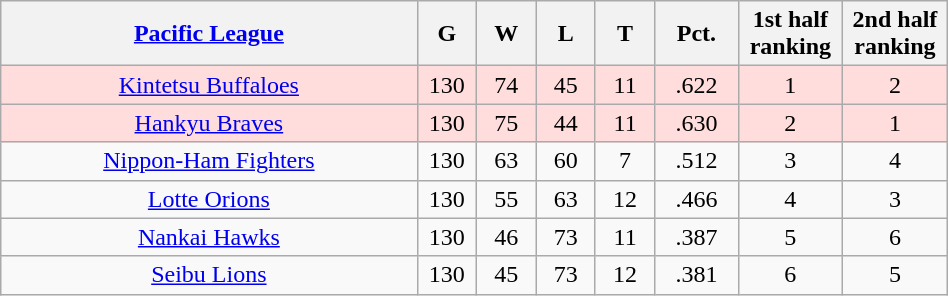<table class="wikitable"  style="width:50%; text-align:center;">
<tr>
<th style="width:35%;"><a href='#'>Pacific League</a></th>
<th style="width:5%;">G</th>
<th style="width:5%;">W</th>
<th style="width:5%;">L</th>
<th style="width:5%;">T</th>
<th style="width:7%;">Pct.</th>
<th style="width:5%;">1st half ranking</th>
<th style="width:5%;">2nd half ranking</th>
</tr>
<tr style="background:#fdd;">
<td><a href='#'>Kintetsu Buffaloes</a></td>
<td>130</td>
<td>74</td>
<td>45</td>
<td>11</td>
<td>.622</td>
<td>1</td>
<td>2</td>
</tr>
<tr style="background:#fdd;">
<td><a href='#'>Hankyu Braves</a></td>
<td>130</td>
<td>75</td>
<td>44</td>
<td>11</td>
<td>.630</td>
<td>2</td>
<td>1</td>
</tr>
<tr align=center>
<td><a href='#'>Nippon-Ham Fighters</a></td>
<td>130</td>
<td>63</td>
<td>60</td>
<td>7</td>
<td>.512</td>
<td>3</td>
<td>4</td>
</tr>
<tr align=center>
<td><a href='#'>Lotte Orions</a></td>
<td>130</td>
<td>55</td>
<td>63</td>
<td>12</td>
<td>.466</td>
<td>4</td>
<td>3</td>
</tr>
<tr align=center>
<td><a href='#'>Nankai Hawks</a></td>
<td>130</td>
<td>46</td>
<td>73</td>
<td>11</td>
<td>.387</td>
<td>5</td>
<td>6</td>
</tr>
<tr align=center>
<td><a href='#'>Seibu Lions</a></td>
<td>130</td>
<td>45</td>
<td>73</td>
<td>12</td>
<td>.381</td>
<td>6</td>
<td>5</td>
</tr>
</table>
